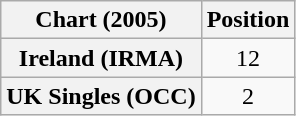<table class="wikitable sortable plainrowheaders" style="text-align:center">
<tr>
<th scope="col">Chart (2005)</th>
<th scope="col">Position</th>
</tr>
<tr>
<th scope="row">Ireland (IRMA)</th>
<td>12</td>
</tr>
<tr>
<th scope="row">UK Singles (OCC)</th>
<td>2</td>
</tr>
</table>
